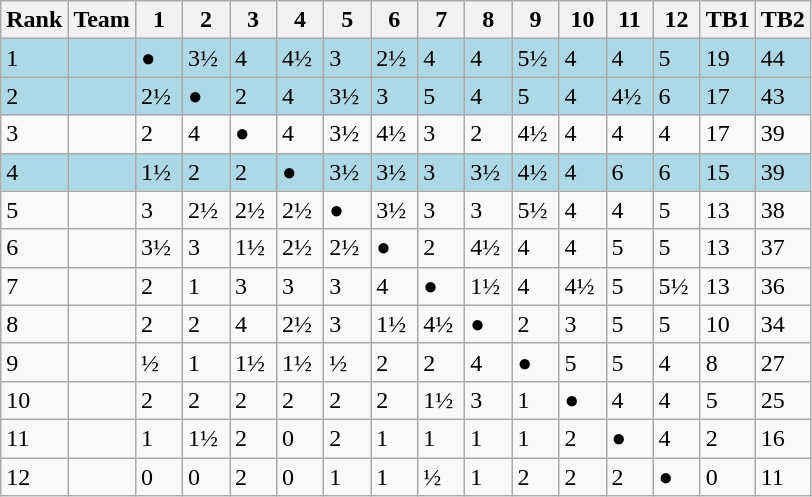<table class="wikitable">
<tr>
<th>Rank</th>
<th>Team</th>
<th style="width:1.5em;">1</th>
<th style="width:1.5em;">2</th>
<th style="width:1.5em;">3</th>
<th style="width:1.5em;">4</th>
<th style="width:1.5em;">5</th>
<th style="width:1.5em;">6</th>
<th style="width:1.5em;">7</th>
<th style="width:1.5em;">8</th>
<th style="width:1.5em;">9</th>
<th style="width:1.5em;">10</th>
<th style="width:1.5em;">11</th>
<th style="width:1.5em;">12</th>
<th>TB1</th>
<th>TB2</th>
</tr>
<tr style="background:lightblue">
<td>1</td>
<td></td>
<td>●</td>
<td>3½</td>
<td>4</td>
<td>4½</td>
<td>3</td>
<td>2½</td>
<td>4</td>
<td>4</td>
<td>5½</td>
<td>4</td>
<td>4</td>
<td>5</td>
<td>19</td>
<td>44</td>
</tr>
<tr style="background:lightblue">
<td>2</td>
<td></td>
<td>2½</td>
<td>●</td>
<td>2</td>
<td>4</td>
<td>3½</td>
<td>3</td>
<td>5</td>
<td>4</td>
<td>5</td>
<td>4</td>
<td>4½</td>
<td>6</td>
<td>17</td>
<td>43</td>
</tr>
<tr>
<td>3</td>
<td></td>
<td>2</td>
<td>4</td>
<td>●</td>
<td>4</td>
<td>3½</td>
<td>4½</td>
<td>3</td>
<td>2</td>
<td>4½</td>
<td>4</td>
<td>4</td>
<td>4</td>
<td>17</td>
<td>39</td>
</tr>
<tr style="background:lightblue">
<td>4</td>
<td></td>
<td>1½</td>
<td>2</td>
<td>2</td>
<td>●</td>
<td>3½</td>
<td>3½</td>
<td>3</td>
<td>3½</td>
<td>4½</td>
<td>4</td>
<td>6</td>
<td>6</td>
<td>15</td>
<td>39</td>
</tr>
<tr>
<td>5</td>
<td></td>
<td>3</td>
<td>2½</td>
<td>2½</td>
<td>2½</td>
<td>●</td>
<td>3½</td>
<td>3</td>
<td>3</td>
<td>5½</td>
<td>4</td>
<td>4</td>
<td>5</td>
<td>13</td>
<td>38</td>
</tr>
<tr>
<td>6</td>
<td></td>
<td>3½</td>
<td>3</td>
<td>1½</td>
<td>2½</td>
<td>2½</td>
<td>●</td>
<td>2</td>
<td>4½</td>
<td>4</td>
<td>4</td>
<td>5</td>
<td>5</td>
<td>13</td>
<td>37</td>
</tr>
<tr>
<td>7</td>
<td></td>
<td>2</td>
<td>1</td>
<td>3</td>
<td>3</td>
<td>3</td>
<td>4</td>
<td>●</td>
<td>1½</td>
<td>4</td>
<td>4½</td>
<td>5</td>
<td>5½</td>
<td>13</td>
<td>36</td>
</tr>
<tr>
<td>8</td>
<td></td>
<td>2</td>
<td>2</td>
<td>4</td>
<td>2½</td>
<td>3</td>
<td>1½</td>
<td>4½</td>
<td>●</td>
<td>2</td>
<td>3</td>
<td>5</td>
<td>5</td>
<td>10</td>
<td>34</td>
</tr>
<tr>
<td>9</td>
<td></td>
<td>½</td>
<td>1</td>
<td>1½</td>
<td>1½</td>
<td>½</td>
<td>2</td>
<td>2</td>
<td>4</td>
<td>●</td>
<td>5</td>
<td>5</td>
<td>4</td>
<td>8</td>
<td>27</td>
</tr>
<tr>
<td>10</td>
<td></td>
<td>2</td>
<td>2</td>
<td>2</td>
<td>2</td>
<td>2</td>
<td>2</td>
<td>1½</td>
<td>3</td>
<td>1</td>
<td>●</td>
<td>4</td>
<td>4</td>
<td>5</td>
<td>25</td>
</tr>
<tr>
<td>11</td>
<td></td>
<td>1</td>
<td>1½</td>
<td>2</td>
<td>0</td>
<td>2</td>
<td>1</td>
<td>1</td>
<td>1</td>
<td>1</td>
<td>2</td>
<td>●</td>
<td>4</td>
<td>2</td>
<td>16</td>
</tr>
<tr>
<td>12</td>
<td></td>
<td>0</td>
<td>0</td>
<td>2</td>
<td>0</td>
<td>1</td>
<td>1</td>
<td>½</td>
<td>1</td>
<td>2</td>
<td>2</td>
<td>2</td>
<td>●</td>
<td>0</td>
<td>11</td>
</tr>
</table>
